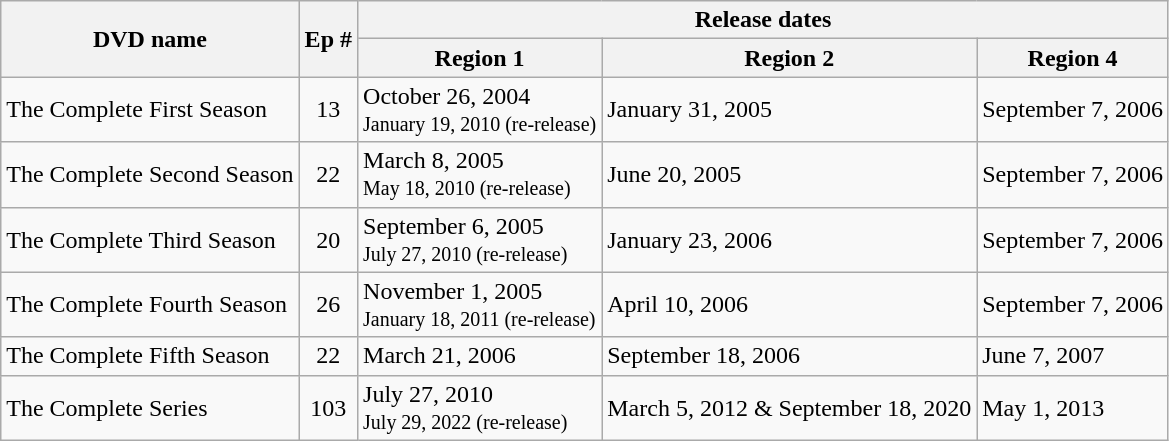<table class="wikitable">
<tr>
<th rowspan="2">DVD name</th>
<th rowspan="2">Ep #</th>
<th colspan="3">Release dates</th>
</tr>
<tr>
<th>Region 1</th>
<th>Region 2</th>
<th>Region 4</th>
</tr>
<tr>
<td>The Complete First Season</td>
<td style="text-align:center;">13</td>
<td>October 26, 2004<br><small>January 19, 2010 (re-release)</small></td>
<td>January 31, 2005</td>
<td>September 7, 2006</td>
</tr>
<tr>
<td>The Complete Second Season</td>
<td style="text-align:center;">22</td>
<td>March 8, 2005<br><small>May 18, 2010 (re-release)</small></td>
<td>June 20, 2005</td>
<td>September 7, 2006</td>
</tr>
<tr>
<td>The Complete Third Season</td>
<td style="text-align:center;">20</td>
<td>September 6, 2005<br><small>July 27, 2010 (re-release)</small></td>
<td>January 23, 2006</td>
<td>September 7, 2006</td>
</tr>
<tr>
<td>The Complete Fourth Season</td>
<td style="text-align:center;">26</td>
<td>November 1, 2005<br><small>January 18, 2011 (re-release)</small></td>
<td>April 10, 2006</td>
<td>September 7, 2006</td>
</tr>
<tr>
<td>The Complete Fifth Season</td>
<td style="text-align:center;">22</td>
<td>March 21, 2006</td>
<td>September 18, 2006</td>
<td>June 7, 2007</td>
</tr>
<tr>
<td>The Complete Series</td>
<td style="text-align:center;">103</td>
<td>July 27, 2010<br><small>July 29, 2022 (re-release)</small></td>
<td>March 5, 2012 & September 18, 2020</td>
<td>May 1, 2013</td>
</tr>
</table>
